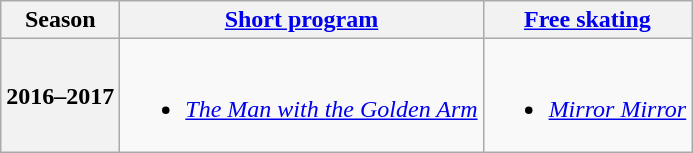<table class=wikitable style=text-align:center>
<tr>
<th>Season</th>
<th><a href='#'>Short program</a></th>
<th><a href='#'>Free skating</a></th>
</tr>
<tr>
<th>2016–2017<br></th>
<td><br><ul><li><em><a href='#'>The Man with the Golden Arm</a></em><br></li></ul></td>
<td><br><ul><li><em><a href='#'>Mirror Mirror</a></em><br></li></ul></td>
</tr>
</table>
